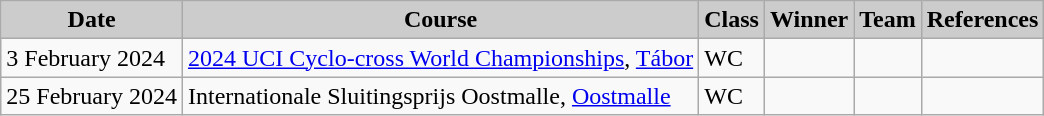<table class="wikitable sortable alternance ">
<tr>
<th scope="col" style="background-color:#CCCCCC;">Date</th>
<th scope="col" style="background-color:#CCCCCC;">Course</th>
<th scope="col" style="background-color:#CCCCCC;">Class</th>
<th scope="col" style="background-color:#CCCCCC;">Winner</th>
<th scope="col" style="background-color:#CCCCCC;">Team</th>
<th scope="col" style="background-color:#CCCCCC;">References</th>
</tr>
<tr>
<td>3 February 2024</td>
<td> <a href='#'>2024 UCI Cyclo-cross World Championships</a>, <a href='#'>Tábor</a></td>
<td>WC</td>
<td></td>
<td></td>
<td></td>
</tr>
<tr>
<td>25 February 2024</td>
<td> Internationale Sluitingsprijs Oostmalle, <a href='#'>Oostmalle</a></td>
<td>WC</td>
<td></td>
<td></td>
<td></td>
</tr>
</table>
